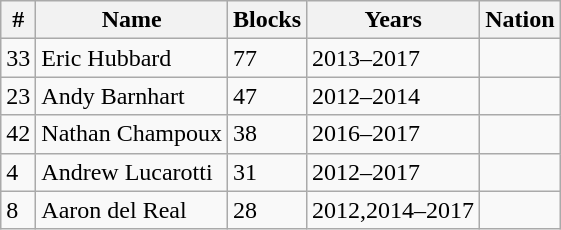<table class="wikitable sortable">
<tr>
<th>#</th>
<th>Name</th>
<th>Blocks</th>
<th>Years</th>
<th>Nation</th>
</tr>
<tr>
<td>33</td>
<td>Eric Hubbard</td>
<td>77</td>
<td>2013–2017</td>
<td></td>
</tr>
<tr>
<td>23</td>
<td>Andy Barnhart</td>
<td>47</td>
<td>2012–2014</td>
<td></td>
</tr>
<tr>
<td>42</td>
<td>Nathan Champoux</td>
<td>38</td>
<td>2016–2017</td>
<td></td>
</tr>
<tr>
<td>4</td>
<td>Andrew Lucarotti</td>
<td>31</td>
<td>2012–2017</td>
<td></td>
</tr>
<tr>
<td>8</td>
<td>Aaron del Real</td>
<td>28</td>
<td>2012,2014–2017</td>
<td></td>
</tr>
</table>
